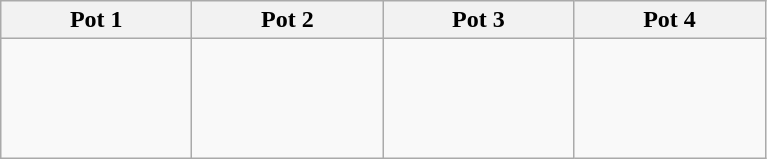<table class=wikitable>
<tr>
<th width=120>Pot 1</th>
<th width=120>Pot 2</th>
<th width=120>Pot 3</th>
<th width=120>Pot 4</th>
</tr>
<tr>
<td><br><br><br><br></td>
<td><br><br><br><br></td>
<td><br><br><br><br></td>
<td><br><br><br><br></td>
</tr>
</table>
